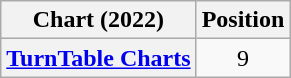<table class="wikitable sortable plainrowheaders" style="text-align:center">
<tr>
<th scope="col">Chart (2022)</th>
<th scope="col">Position</th>
</tr>
<tr>
<th scope="row"><a href='#'>TurnTable Charts</a></th>
<td>9</td>
</tr>
</table>
